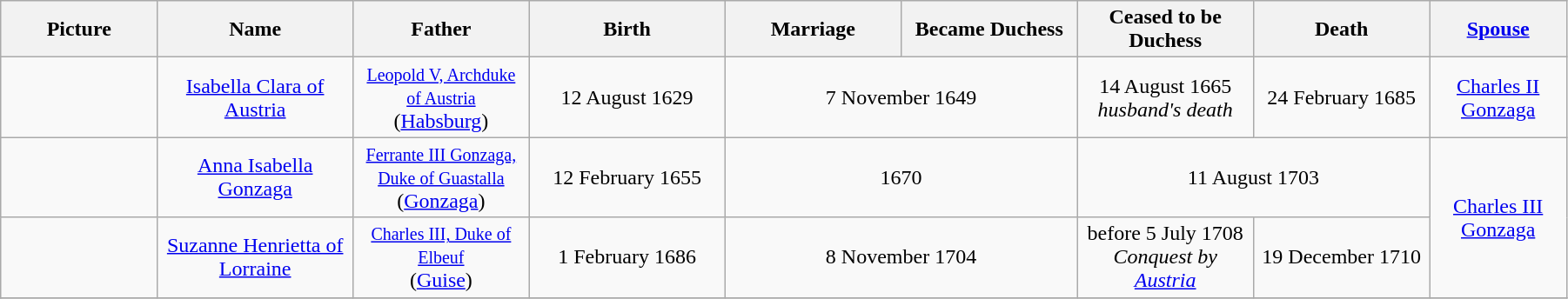<table width=95% class="wikitable">
<tr>
<th width = "8%">Picture</th>
<th width = "10%">Name</th>
<th width = "9%">Father</th>
<th width = "10%">Birth</th>
<th width = "9%">Marriage</th>
<th width = "9%">Became Duchess</th>
<th width = "9%">Ceased to be Duchess</th>
<th width = "9%">Death</th>
<th width = "7%"><a href='#'>Spouse</a></th>
</tr>
<tr>
<td align="center"></td>
<td align="center"><a href='#'>Isabella Clara of Austria</a></td>
<td align="center"><small><a href='#'>Leopold V, Archduke of Austria</a></small><br>(<a href='#'>Habsburg</a>)</td>
<td align="center">12 August 1629</td>
<td align="center" colspan="2">7 November 1649</td>
<td align="center">14 August 1665<br><em>husband's death</em></td>
<td align="center">24 February 1685</td>
<td align="center"><a href='#'>Charles II Gonzaga</a></td>
</tr>
<tr>
<td align="center"></td>
<td align="center"><a href='#'>Anna Isabella Gonzaga</a></td>
<td align="center"><small><a href='#'>Ferrante III Gonzaga, Duke of Guastalla</a></small><br>(<a href='#'>Gonzaga</a>)</td>
<td align="center">12 February 1655</td>
<td align="center" colspan="2">1670</td>
<td align="center" colspan="2">11 August 1703</td>
<td align="center" rowspan="2"><a href='#'>Charles III Gonzaga</a></td>
</tr>
<tr>
<td align="center"></td>
<td align="center"><a href='#'>Suzanne Henrietta of Lorraine</a></td>
<td align="center"><small><a href='#'>Charles III, Duke of Elbeuf</a></small><br>(<a href='#'>Guise</a>)</td>
<td align="center">1 February 1686</td>
<td align="center" colspan="2">8 November 1704</td>
<td align="center">before 5 July 1708<br><em>Conquest by <a href='#'>Austria</a></em></td>
<td align="center">19 December 1710</td>
</tr>
<tr>
</tr>
</table>
